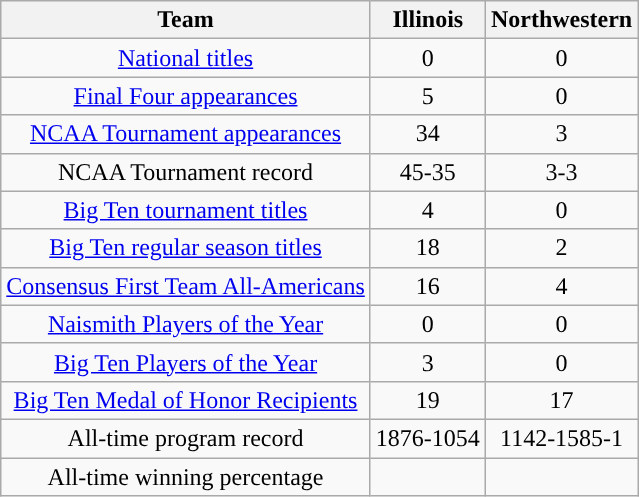<table class="wikitable" style="text-align:center;">
<tr>
<th>Team</th>
<th>Illinois</th>
<th>Northwestern</th>
</tr>
<tr>
<td><a href='#'>National titles</a></td>
<td style=>0</td>
<td>0</td>
</tr>
<tr>
<td><a href='#'>Final Four appearances</a></td>
<td style=>5</td>
<td>0</td>
</tr>
<tr>
<td><a href='#'>NCAA Tournament appearances</a></td>
<td style=>34</td>
<td>3</td>
</tr>
<tr>
<td>NCAA Tournament record</td>
<td style=>45-35</td>
<td>3-3</td>
</tr>
<tr>
<td><a href='#'>Big Ten tournament titles</a></td>
<td style=>4</td>
<td>0</td>
</tr>
<tr>
<td><a href='#'>Big Ten regular season titles</a></td>
<td style=>18</td>
<td>2</td>
</tr>
<tr>
<td><a href='#'>Consensus First Team All-Americans</a></td>
<td style=>16</td>
<td>4</td>
</tr>
<tr>
<td><a href='#'>Naismith Players of the Year</a></td>
<td style=>0</td>
<td>0</td>
</tr>
<tr>
<td><a href='#'>Big Ten Players of the Year</a></td>
<td style=>3</td>
<td>0</td>
</tr>
<tr>
<td><a href='#'>Big Ten Medal of Honor Recipients</a></td>
<td style=>19</td>
<td>17</td>
</tr>
<tr>
<td>All-time program record</td>
<td style=>1876-1054</td>
<td>1142-1585-1</td>
</tr>
<tr>
<td>All-time winning percentage</td>
<td></td>
<td></td>
</tr>
</table>
